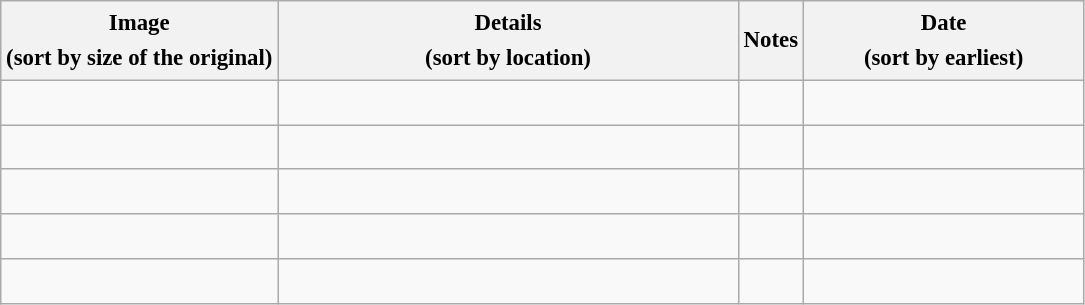<table class="wikitable sortable" style="font-size:95%; border:0; text-align:left; line-height:150%;">
<tr>
<th>Image <br> (sort by size of the original)</th>
<th style="width:300px;">Details <br> (sort by location)</th>
<th>Notes</th>
<th style="width:180px;">Date <br> (sort by earliest)</th>
</tr>
<tr>
<td></td>
<td><br></td>
<td><br></td>
<td><br></td>
</tr>
<tr>
<td></td>
<td><br></td>
<td><br></td>
<td><br></td>
</tr>
<tr>
<td><br></td>
<td><br></td>
<td><br></td>
<td><br></td>
</tr>
<tr>
<td></td>
<td><br></td>
<td><br></td>
<td><br></td>
</tr>
<tr>
<td></td>
<td><br></td>
<td><br></td>
<td><br></td>
</tr>
</table>
